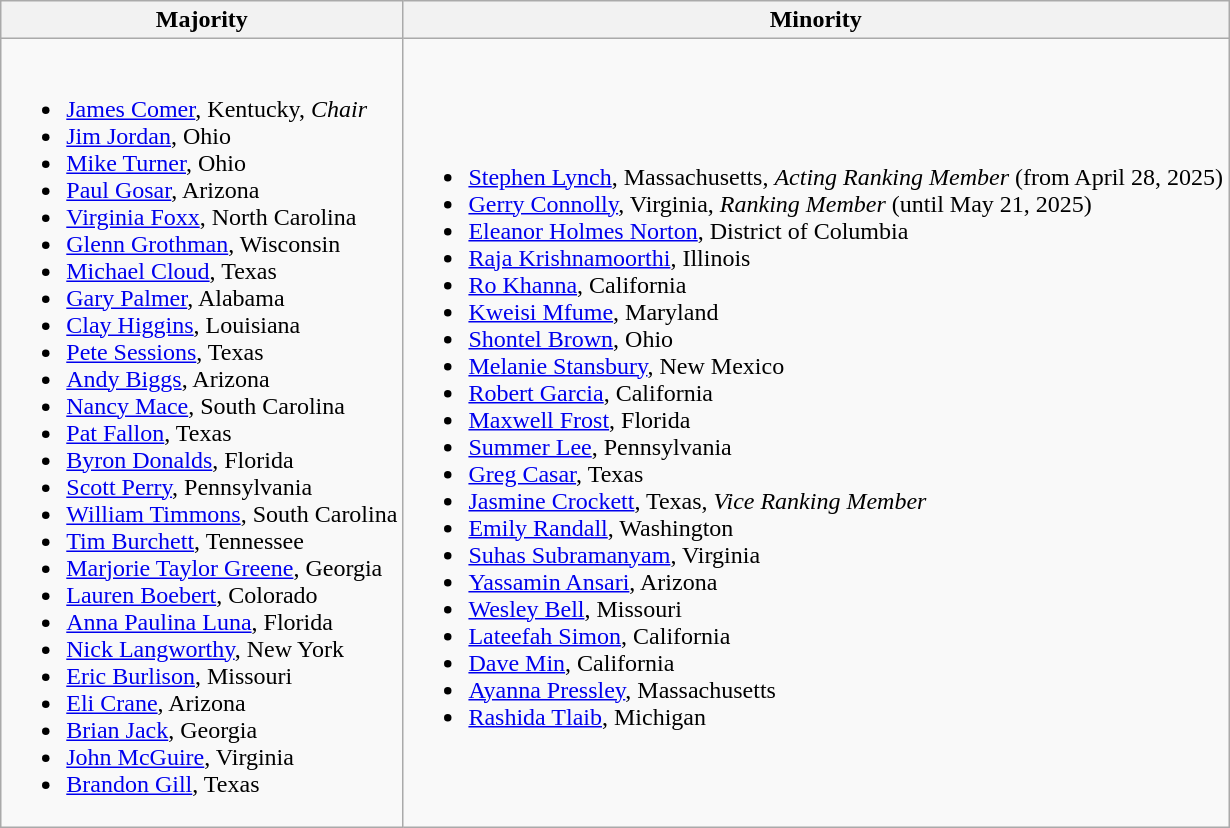<table class=wikitable>
<tr>
<th>Majority</th>
<th>Minority</th>
</tr>
<tr>
<td><br><ul><li><a href='#'>James Comer</a>, Kentucky, <em>Chair</em></li><li><a href='#'>Jim Jordan</a>, Ohio</li><li><a href='#'>Mike Turner</a>, Ohio</li><li><a href='#'>Paul Gosar</a>, Arizona</li><li><a href='#'>Virginia Foxx</a>, North Carolina</li><li><a href='#'>Glenn Grothman</a>, Wisconsin</li><li><a href='#'>Michael Cloud</a>, Texas</li><li><a href='#'>Gary Palmer</a>, Alabama</li><li><a href='#'>Clay Higgins</a>, Louisiana</li><li><a href='#'>Pete Sessions</a>, Texas</li><li><a href='#'>Andy Biggs</a>, Arizona</li><li><a href='#'>Nancy Mace</a>, South Carolina</li><li><a href='#'>Pat Fallon</a>, Texas</li><li><a href='#'>Byron Donalds</a>, Florida</li><li><a href='#'>Scott Perry</a>, Pennsylvania</li><li><a href='#'>William Timmons</a>, South Carolina</li><li><a href='#'>Tim Burchett</a>, Tennessee</li><li><a href='#'>Marjorie Taylor Greene</a>, Georgia</li><li><a href='#'>Lauren Boebert</a>, Colorado</li><li><a href='#'>Anna Paulina Luna</a>, Florida</li><li><a href='#'>Nick Langworthy</a>, New York</li><li><a href='#'>Eric Burlison</a>, Missouri</li><li><a href='#'>Eli Crane</a>, Arizona</li><li><a href='#'>Brian Jack</a>, Georgia</li><li><a href='#'>John McGuire</a>, Virginia</li><li><a href='#'>Brandon Gill</a>, Texas</li></ul></td>
<td><br><ul><li><a href='#'>Stephen Lynch</a>, Massachusetts, <em>Acting Ranking Member</em> (from April 28, 2025)</li><li><a href='#'>Gerry Connolly</a>, Virginia, <em>Ranking Member</em> (until May 21, 2025)</li><li><a href='#'>Eleanor Holmes Norton</a>, District of Columbia</li><li><a href='#'>Raja Krishnamoorthi</a>, Illinois</li><li><a href='#'>Ro Khanna</a>, California</li><li><a href='#'>Kweisi Mfume</a>, Maryland</li><li><a href='#'>Shontel Brown</a>, Ohio</li><li><a href='#'>Melanie Stansbury</a>, New Mexico</li><li><a href='#'>Robert Garcia</a>, California</li><li><a href='#'>Maxwell Frost</a>, Florida</li><li><a href='#'>Summer Lee</a>, Pennsylvania</li><li><a href='#'>Greg Casar</a>, Texas</li><li><a href='#'>Jasmine Crockett</a>, Texas, <em>Vice Ranking Member</em></li><li><a href='#'>Emily Randall</a>, Washington</li><li><a href='#'>Suhas Subramanyam</a>, Virginia</li><li><a href='#'>Yassamin Ansari</a>, Arizona</li><li><a href='#'>Wesley Bell</a>, Missouri</li><li><a href='#'>Lateefah Simon</a>, California</li><li><a href='#'>Dave Min</a>, California</li><li><a href='#'>Ayanna Pressley</a>, Massachusetts</li><li><a href='#'>Rashida Tlaib</a>, Michigan</li></ul></td>
</tr>
</table>
